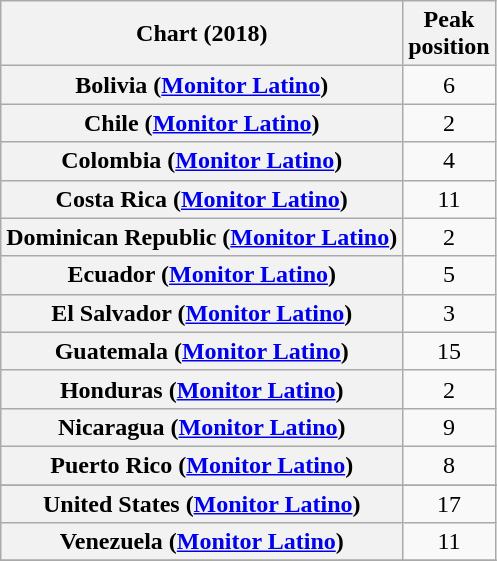<table class="wikitable sortable plainrowheaders" style="text-align:center">
<tr>
<th scope="col">Chart (2018)</th>
<th scope="col">Peak<br>position</th>
</tr>
<tr>
<th scope="row">Bolivia (<a href='#'>Monitor Latino</a>)</th>
<td>6</td>
</tr>
<tr>
<th scope="row">Chile (<a href='#'>Monitor Latino</a>)</th>
<td>2</td>
</tr>
<tr>
<th scope="row">Colombia (<a href='#'>Monitor Latino</a>)</th>
<td>4</td>
</tr>
<tr>
<th scope="row">Costa Rica (<a href='#'>Monitor Latino</a>)</th>
<td>11</td>
</tr>
<tr>
<th scope="row">Dominican Republic (<a href='#'>Monitor Latino</a>)</th>
<td>2</td>
</tr>
<tr>
<th scope="row">Ecuador (<a href='#'>Monitor Latino</a>)</th>
<td>5</td>
</tr>
<tr>
<th scope="row">El Salvador (<a href='#'>Monitor Latino</a>)</th>
<td>3</td>
</tr>
<tr>
<th scope="row">Guatemala (<a href='#'>Monitor Latino</a>)</th>
<td>15</td>
</tr>
<tr>
<th scope="row">Honduras (<a href='#'>Monitor Latino</a>)</th>
<td>2</td>
</tr>
<tr>
<th scope="row">Nicaragua (<a href='#'>Monitor Latino</a>)</th>
<td>9</td>
</tr>
<tr>
<th scope="row">Puerto Rico (<a href='#'>Monitor Latino</a>)</th>
<td>8</td>
</tr>
<tr>
</tr>
<tr>
<th scope="row">United States (<a href='#'>Monitor Latino</a>)</th>
<td>17</td>
</tr>
<tr>
<th scope="row">Venezuela (<a href='#'>Monitor Latino</a>)</th>
<td>11</td>
</tr>
<tr>
</tr>
</table>
